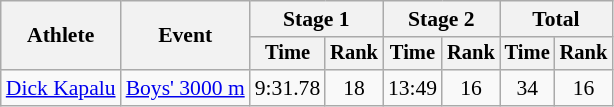<table class=wikitable style="font-size:90%">
<tr>
<th rowspan="2">Athlete</th>
<th rowspan="2">Event</th>
<th colspan="2">Stage 1</th>
<th colspan="2">Stage 2</th>
<th colspan="2">Total</th>
</tr>
<tr style="font-size:95%">
<th>Time</th>
<th>Rank</th>
<th>Time</th>
<th>Rank</th>
<th>Time</th>
<th>Rank</th>
</tr>
<tr align=center>
<td align=left><a href='#'>Dick Kapalu</a></td>
<td align=left><a href='#'>Boys' 3000 m</a></td>
<td>9:31.78</td>
<td>18</td>
<td>13:49</td>
<td>16</td>
<td>34</td>
<td>16</td>
</tr>
</table>
